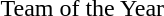<table>
<tr>
<td style="text-align:center;"><br>











Team of the Year</td>
</tr>
</table>
